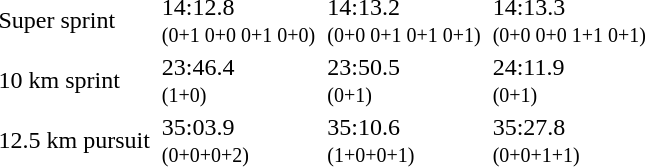<table>
<tr>
<td>Super sprint<br><em></em></td>
<td></td>
<td>14:12.8<br><small>(0+1 0+0 0+1 0+0)</small></td>
<td></td>
<td>14:13.2<br><small>(0+0 0+1 0+1 0+1)</small></td>
<td></td>
<td>14:13.3<br><small>(0+0 0+0 1+1 0+1)</small></td>
</tr>
<tr>
<td>10 km sprint<br><em></em></td>
<td></td>
<td>23:46.4<br><small>(1+0)</small></td>
<td></td>
<td>23:50.5<br><small>(0+1)</small></td>
<td></td>
<td>24:11.9<br><small>(0+1)</small></td>
</tr>
<tr>
<td>12.5 km pursuit<br><em></em></td>
<td></td>
<td>35:03.9<br><small>(0+0+0+2)</small></td>
<td></td>
<td>35:10.6<br><small>(1+0+0+1)</small></td>
<td></td>
<td>35:27.8<br><small>(0+0+1+1)</small></td>
</tr>
</table>
